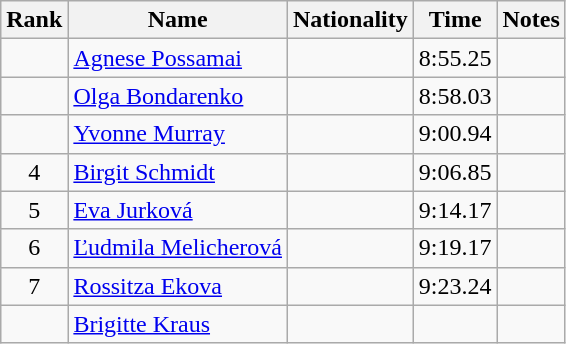<table class="wikitable sortable" style="text-align:center">
<tr>
<th>Rank</th>
<th>Name</th>
<th>Nationality</th>
<th>Time</th>
<th>Notes</th>
</tr>
<tr>
<td></td>
<td align="left"><a href='#'>Agnese Possamai</a></td>
<td align=left></td>
<td>8:55.25</td>
<td></td>
</tr>
<tr>
<td></td>
<td align="left"><a href='#'>Olga Bondarenko</a></td>
<td align=left></td>
<td>8:58.03</td>
<td></td>
</tr>
<tr>
<td></td>
<td align="left"><a href='#'>Yvonne Murray</a></td>
<td align=left></td>
<td>9:00.94</td>
<td></td>
</tr>
<tr>
<td>4</td>
<td align="left"><a href='#'>Birgit Schmidt</a></td>
<td align=left></td>
<td>9:06.85</td>
<td></td>
</tr>
<tr>
<td>5</td>
<td align="left"><a href='#'>Eva Jurková</a></td>
<td align=left></td>
<td>9:14.17</td>
<td></td>
</tr>
<tr>
<td>6</td>
<td align="left"><a href='#'>Ľudmila Melicherová</a></td>
<td align=left></td>
<td>9:19.17</td>
<td></td>
</tr>
<tr>
<td>7</td>
<td align="left"><a href='#'>Rossitza Ekova</a></td>
<td align=left></td>
<td>9:23.24</td>
<td></td>
</tr>
<tr>
<td></td>
<td align="left"><a href='#'>Brigitte Kraus</a></td>
<td align=left></td>
<td></td>
<td></td>
</tr>
</table>
